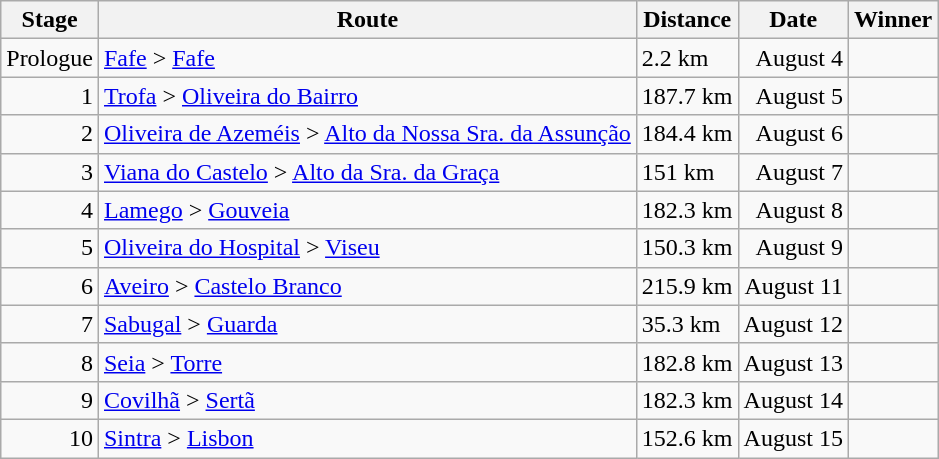<table class="wikitable">
<tr>
<th>Stage</th>
<th>Route</th>
<th>Distance</th>
<th>Date</th>
<th>Winner</th>
</tr>
<tr>
<td align=right>Prologue</td>
<td><a href='#'>Fafe</a> > <a href='#'>Fafe</a></td>
<td>2.2 km</td>
<td align=right>August 4</td>
<td></td>
</tr>
<tr>
<td align=right>1</td>
<td><a href='#'>Trofa</a> > <a href='#'>Oliveira do Bairro</a></td>
<td>187.7 km</td>
<td align=right>August 5</td>
<td></td>
</tr>
<tr>
<td align=right>2</td>
<td><a href='#'>Oliveira de Azeméis</a> > <a href='#'>Alto da Nossa Sra. da Assunção</a></td>
<td>184.4 km</td>
<td align=right>August 6</td>
<td></td>
</tr>
<tr>
<td align=right>3</td>
<td><a href='#'>Viana do Castelo</a> > <a href='#'>Alto da Sra. da Graça</a></td>
<td>151 km</td>
<td align=right>August 7</td>
<td></td>
</tr>
<tr>
<td align=right>4</td>
<td><a href='#'>Lamego</a> > <a href='#'>Gouveia</a></td>
<td>182.3 km</td>
<td align=right>August 8</td>
<td></td>
</tr>
<tr>
<td align=right>5</td>
<td><a href='#'>Oliveira do Hospital</a> > <a href='#'>Viseu</a></td>
<td>150.3 km</td>
<td align=right>August 9</td>
<td></td>
</tr>
<tr>
<td align=right>6</td>
<td><a href='#'>Aveiro</a> > <a href='#'>Castelo Branco</a></td>
<td>215.9 km</td>
<td align=right>August 11</td>
<td></td>
</tr>
<tr>
<td align=right>7</td>
<td><a href='#'>Sabugal</a> > <a href='#'>Guarda</a></td>
<td>35.3 km</td>
<td align=right>August 12</td>
<td></td>
</tr>
<tr>
<td align=right>8</td>
<td><a href='#'>Seia</a> > <a href='#'>Torre</a></td>
<td>182.8 km</td>
<td align=right>August 13</td>
<td></td>
</tr>
<tr>
<td align=right>9</td>
<td><a href='#'>Covilhã</a> > <a href='#'>Sertã</a></td>
<td>182.3 km</td>
<td align=right>August 14</td>
<td></td>
</tr>
<tr>
<td align=right>10</td>
<td><a href='#'>Sintra</a> > <a href='#'>Lisbon</a></td>
<td>152.6 km</td>
<td align=right>August 15</td>
<td></td>
</tr>
</table>
